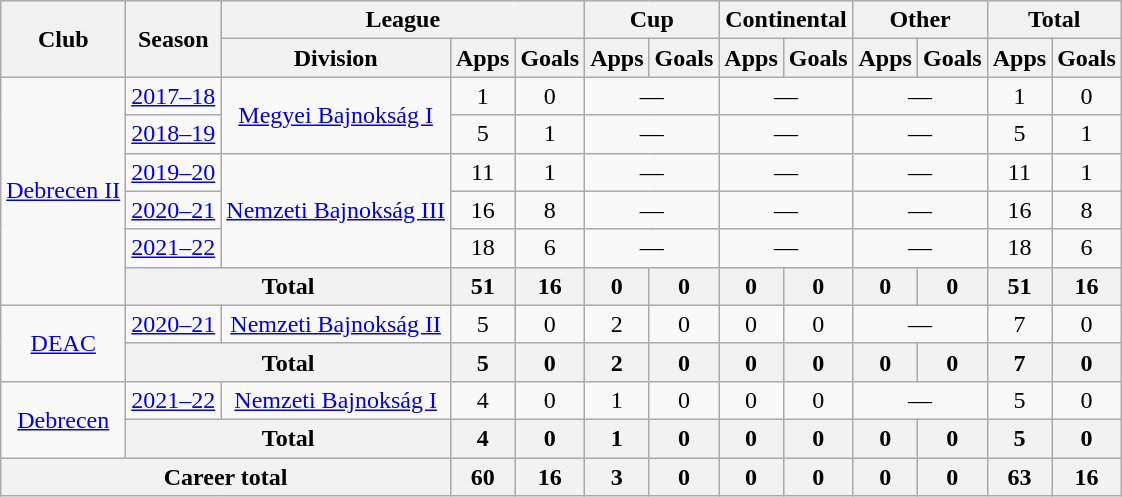<table class="wikitable" style="text-align:center">
<tr>
<th rowspan="2">Club</th>
<th rowspan="2">Season</th>
<th colspan="3">League</th>
<th colspan="2">Cup</th>
<th colspan="2">Continental</th>
<th colspan="2">Other</th>
<th colspan="2">Total</th>
</tr>
<tr>
<th>Division</th>
<th>Apps</th>
<th>Goals</th>
<th>Apps</th>
<th>Goals</th>
<th>Apps</th>
<th>Goals</th>
<th>Apps</th>
<th>Goals</th>
<th>Apps</th>
<th>Goals</th>
</tr>
<tr>
<td rowspan="6"><a href='#'>Debrecen II</a></td>
<td><a href='#'>2017–18</a></td>
<td rowspan="2"><a href='#'>Megyei Bajnokság I</a></td>
<td>1</td>
<td>0</td>
<td colspan="2">—</td>
<td colspan="2">—</td>
<td colspan="2">—</td>
<td>1</td>
<td>0</td>
</tr>
<tr>
<td><a href='#'>2018–19</a></td>
<td>5</td>
<td>1</td>
<td colspan="2">—</td>
<td colspan="2">—</td>
<td colspan="2">—</td>
<td>5</td>
<td>1</td>
</tr>
<tr>
<td><a href='#'>2019–20</a></td>
<td rowspan="3"><a href='#'>Nemzeti Bajnokság III</a></td>
<td>11</td>
<td>1</td>
<td colspan="2">—</td>
<td colspan="2">—</td>
<td colspan="2">—</td>
<td>11</td>
<td>1</td>
</tr>
<tr>
<td><a href='#'>2020–21</a></td>
<td>16</td>
<td>8</td>
<td colspan="2">—</td>
<td colspan="2">—</td>
<td colspan="2">—</td>
<td>16</td>
<td>8</td>
</tr>
<tr>
<td><a href='#'>2021–22</a></td>
<td>18</td>
<td>6</td>
<td colspan="2">—</td>
<td colspan="2">—</td>
<td colspan="2">—</td>
<td>18</td>
<td>6</td>
</tr>
<tr>
<th colspan="2">Total</th>
<th>51</th>
<th>16</th>
<th>0</th>
<th>0</th>
<th>0</th>
<th>0</th>
<th>0</th>
<th>0</th>
<th>51</th>
<th>16</th>
</tr>
<tr>
<td rowspan="2"><a href='#'>DEAC</a></td>
<td><a href='#'>2020–21</a></td>
<td><a href='#'>Nemzeti Bajnokság II</a></td>
<td>5</td>
<td>0</td>
<td>2</td>
<td>0</td>
<td>0</td>
<td>0</td>
<td colspan="2">—</td>
<td>7</td>
<td>0</td>
</tr>
<tr>
<th colspan="2">Total</th>
<th>5</th>
<th>0</th>
<th>2</th>
<th>0</th>
<th>0</th>
<th>0</th>
<th>0</th>
<th>0</th>
<th>7</th>
<th>0</th>
</tr>
<tr>
<td rowspan="2"><a href='#'>Debrecen</a></td>
<td><a href='#'>2021–22</a></td>
<td><a href='#'>Nemzeti Bajnokság I</a></td>
<td>4</td>
<td>0</td>
<td>1</td>
<td>0</td>
<td>0</td>
<td>0</td>
<td colspan="2">—</td>
<td>5</td>
<td>0</td>
</tr>
<tr>
<th colspan="2">Total</th>
<th>4</th>
<th>0</th>
<th>1</th>
<th>0</th>
<th>0</th>
<th>0</th>
<th>0</th>
<th>0</th>
<th>5</th>
<th>0</th>
</tr>
<tr>
<th colspan="3">Career total</th>
<th>60</th>
<th>16</th>
<th>3</th>
<th>0</th>
<th>0</th>
<th>0</th>
<th>0</th>
<th>0</th>
<th>63</th>
<th>16</th>
</tr>
</table>
